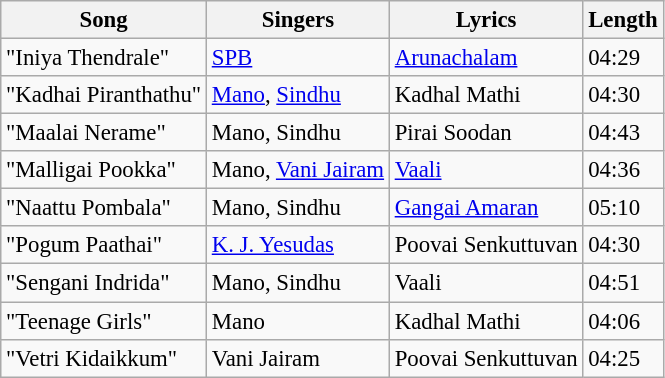<table class="wikitable" style="font-size:95%;">
<tr>
<th>Song</th>
<th>Singers</th>
<th>Lyrics</th>
<th>Length</th>
</tr>
<tr>
<td>"Iniya Thendrale"</td>
<td><a href='#'>SPB</a></td>
<td><a href='#'>Arunachalam</a></td>
<td>04:29</td>
</tr>
<tr>
<td>"Kadhai Piranthathu"</td>
<td><a href='#'>Mano</a>, <a href='#'>Sindhu</a></td>
<td>Kadhal Mathi</td>
<td>04:30</td>
</tr>
<tr>
<td>"Maalai Nerame"</td>
<td>Mano, Sindhu</td>
<td>Pirai Soodan</td>
<td>04:43</td>
</tr>
<tr>
<td>"Malligai Pookka"</td>
<td>Mano, <a href='#'>Vani Jairam</a></td>
<td><a href='#'>Vaali</a></td>
<td>04:36</td>
</tr>
<tr>
<td>"Naattu Pombala"</td>
<td>Mano, Sindhu</td>
<td><a href='#'>Gangai Amaran</a></td>
<td>05:10</td>
</tr>
<tr>
<td>"Pogum Paathai"</td>
<td><a href='#'>K. J. Yesudas</a></td>
<td>Poovai Senkuttuvan</td>
<td>04:30</td>
</tr>
<tr>
<td>"Sengani Indrida"</td>
<td>Mano, Sindhu</td>
<td>Vaali</td>
<td>04:51</td>
</tr>
<tr>
<td>"Teenage Girls"</td>
<td>Mano</td>
<td>Kadhal Mathi</td>
<td>04:06</td>
</tr>
<tr>
<td>"Vetri Kidaikkum"</td>
<td>Vani Jairam</td>
<td>Poovai Senkuttuvan</td>
<td>04:25</td>
</tr>
</table>
